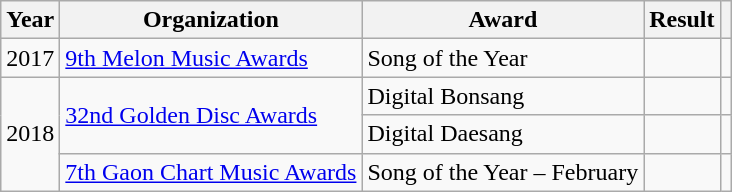<table class="wikitable sortable plainrowheaders">
<tr>
<th scope="col">Year</th>
<th scope="col">Organization</th>
<th scope="col">Award</th>
<th scope="col">Result</th>
<th class="unsortable"></th>
</tr>
<tr>
<td>2017</td>
<td><a href='#'>9th Melon Music Awards</a></td>
<td>Song of the Year</td>
<td></td>
<td align="center"></td>
</tr>
<tr>
<td rowspan="3">2018</td>
<td rowspan="2"><a href='#'>32nd Golden Disc Awards</a></td>
<td>Digital Bonsang</td>
<td></td>
<td align="center"></td>
</tr>
<tr>
<td>Digital Daesang</td>
<td></td>
<td align="center"></td>
</tr>
<tr>
<td><a href='#'>7th Gaon Chart Music Awards</a></td>
<td>Song of the Year – February</td>
<td></td>
<td align="center"></td>
</tr>
</table>
